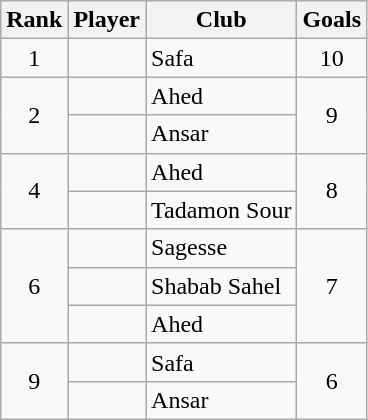<table class="wikitable" style="text-align:center">
<tr>
<th>Rank</th>
<th>Player</th>
<th>Club</th>
<th>Goals</th>
</tr>
<tr>
<td>1</td>
<td align="left"> </td>
<td align="left">Safa</td>
<td>10</td>
</tr>
<tr>
<td rowspan="2">2</td>
<td align="left"> </td>
<td align="left">Ahed</td>
<td rowspan="2">9</td>
</tr>
<tr>
<td align="left"> </td>
<td align="left">Ansar</td>
</tr>
<tr>
<td rowspan="2">4</td>
<td align="left"> </td>
<td align="left">Ahed</td>
<td rowspan="2">8</td>
</tr>
<tr>
<td align="left"> </td>
<td align="left">Tadamon Sour</td>
</tr>
<tr>
<td rowspan="3">6</td>
<td align="left"> </td>
<td align="left">Sagesse</td>
<td rowspan="3">7</td>
</tr>
<tr>
<td align="left"> </td>
<td align="left">Shabab Sahel</td>
</tr>
<tr>
<td align="left"> </td>
<td align="left">Ahed</td>
</tr>
<tr>
<td rowspan="2">9</td>
<td align="left"> </td>
<td align="left">Safa</td>
<td rowspan="2">6</td>
</tr>
<tr>
<td align="left"> </td>
<td align="left">Ansar</td>
</tr>
</table>
